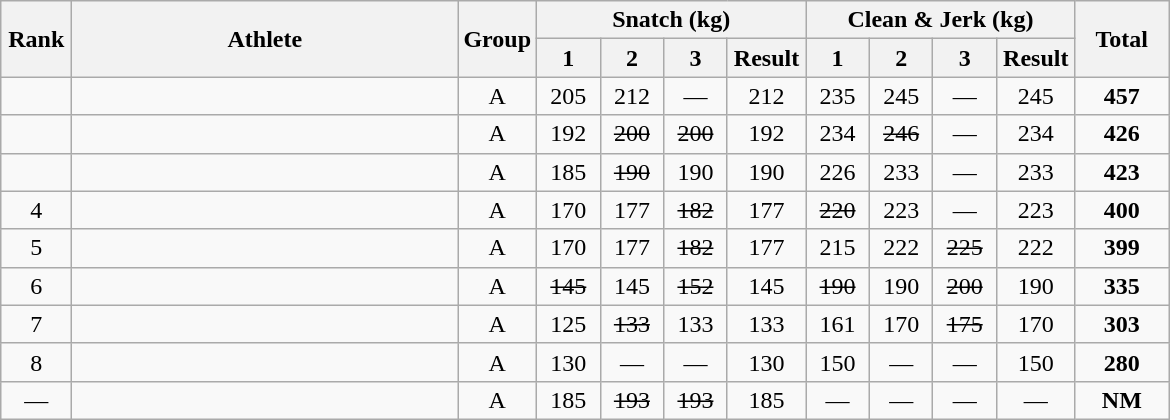<table class = "wikitable" style="text-align:center;">
<tr>
<th rowspan=2 width=40>Rank</th>
<th rowspan=2 width=250>Athlete</th>
<th rowspan=2 width=40>Group</th>
<th colspan=4>Snatch (kg)</th>
<th colspan=4>Clean & Jerk (kg)</th>
<th rowspan=2 width=55>Total</th>
</tr>
<tr>
<th width=35>1</th>
<th width=35>2</th>
<th width=35>3</th>
<th width=45>Result</th>
<th width=35>1</th>
<th width=35>2</th>
<th width=35>3</th>
<th width=45>Result</th>
</tr>
<tr>
<td></td>
<td align=left></td>
<td>A</td>
<td>205</td>
<td>212</td>
<td>—</td>
<td>212</td>
<td>235</td>
<td>245</td>
<td>—</td>
<td>245</td>
<td><strong>457</strong></td>
</tr>
<tr>
<td></td>
<td align=left></td>
<td>A</td>
<td>192</td>
<td><s>200</s></td>
<td><s>200</s></td>
<td>192</td>
<td>234</td>
<td><s>246</s></td>
<td>—</td>
<td>234</td>
<td><strong>426</strong></td>
</tr>
<tr>
<td></td>
<td align=left></td>
<td>A</td>
<td>185</td>
<td><s>190</s></td>
<td>190</td>
<td>190</td>
<td>226</td>
<td>233</td>
<td>—</td>
<td>233</td>
<td><strong>423</strong></td>
</tr>
<tr>
<td>4</td>
<td align=left></td>
<td>A</td>
<td>170</td>
<td>177</td>
<td><s>182</s></td>
<td>177</td>
<td><s>220</s></td>
<td>223</td>
<td>—</td>
<td>223</td>
<td><strong>400</strong></td>
</tr>
<tr>
<td>5</td>
<td align=left></td>
<td>A</td>
<td>170</td>
<td>177</td>
<td><s>182</s></td>
<td>177</td>
<td>215</td>
<td>222</td>
<td><s>225</s></td>
<td>222</td>
<td><strong>399</strong></td>
</tr>
<tr>
<td>6</td>
<td align=left></td>
<td>A</td>
<td><s>145</s></td>
<td>145</td>
<td><s>152</s></td>
<td>145</td>
<td><s>190</s></td>
<td>190</td>
<td><s>200</s></td>
<td>190</td>
<td><strong>335</strong></td>
</tr>
<tr>
<td>7</td>
<td align=left></td>
<td>A</td>
<td>125</td>
<td><s>133</s></td>
<td>133</td>
<td>133</td>
<td>161</td>
<td>170</td>
<td><s>175</s></td>
<td>170</td>
<td><strong>303</strong></td>
</tr>
<tr>
<td>8</td>
<td align=left></td>
<td>A</td>
<td>130</td>
<td>—</td>
<td>—</td>
<td>130</td>
<td>150</td>
<td>—</td>
<td>—</td>
<td>150</td>
<td><strong>280</strong></td>
</tr>
<tr>
<td>—</td>
<td align=left></td>
<td>A</td>
<td>185</td>
<td><s>193</s></td>
<td><s>193</s></td>
<td>185</td>
<td>—</td>
<td>—</td>
<td>—</td>
<td>—</td>
<td><strong>NM</strong></td>
</tr>
</table>
